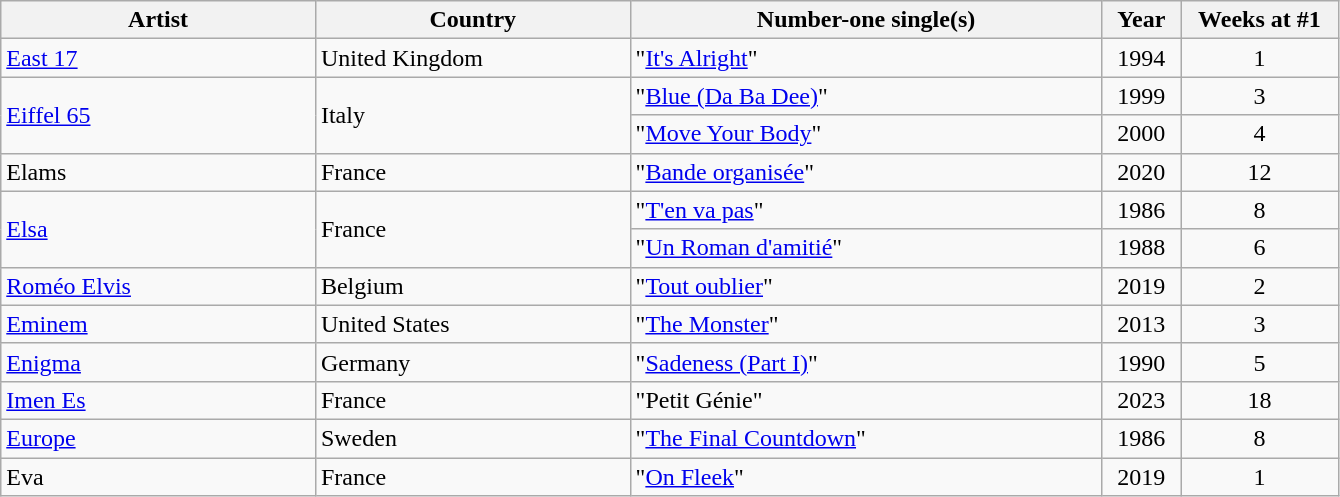<table class="wikitable">
<tr>
<th width="20%">Artist</th>
<th width="20%">Country</th>
<th width="30%">Number-one single(s)</th>
<th width="5%">Year</th>
<th width="10%">Weeks at #1</th>
</tr>
<tr>
<td><a href='#'>East 17</a></td>
<td>United Kingdom</td>
<td>"<a href='#'>It's Alright</a>"</td>
<td align=center>1994</td>
<td align=center>1</td>
</tr>
<tr>
<td rowspan="2"><a href='#'>Eiffel 65</a></td>
<td rowspan="2">Italy</td>
<td>"<a href='#'>Blue (Da Ba Dee)</a>"</td>
<td align=center>1999</td>
<td align=center>3</td>
</tr>
<tr>
<td>"<a href='#'>Move Your Body</a>"</td>
<td align=center>2000</td>
<td align=center>4</td>
</tr>
<tr>
<td>Elams</td>
<td>France</td>
<td>"<a href='#'>Bande organisée</a>"</td>
<td align=center>2020</td>
<td align=center>12</td>
</tr>
<tr>
<td rowspan="2"><a href='#'>Elsa</a></td>
<td rowspan="2">France</td>
<td>"<a href='#'>T'en va pas</a>"</td>
<td align=center>1986</td>
<td align=center>8</td>
</tr>
<tr>
<td>"<a href='#'>Un Roman d'amitié</a>"</td>
<td align=center>1988</td>
<td align=center>6</td>
</tr>
<tr>
<td><a href='#'>Roméo Elvis</a></td>
<td>Belgium</td>
<td>"<a href='#'>Tout oublier</a>"</td>
<td align=center>2019</td>
<td align=center>2</td>
</tr>
<tr>
<td><a href='#'>Eminem</a></td>
<td>United States</td>
<td>"<a href='#'>The Monster</a>"</td>
<td align=center>2013</td>
<td align=center>3</td>
</tr>
<tr>
<td><a href='#'>Enigma</a></td>
<td>Germany</td>
<td>"<a href='#'>Sadeness (Part I)</a>"</td>
<td align=center>1990</td>
<td align=center>5</td>
</tr>
<tr>
<td><a href='#'>Imen Es</a></td>
<td>France</td>
<td>"Petit Génie"</td>
<td align=center>2023</td>
<td align=center>18</td>
</tr>
<tr>
<td><a href='#'>Europe</a></td>
<td>Sweden</td>
<td>"<a href='#'>The Final Countdown</a>"</td>
<td align=center>1986</td>
<td align=center>8</td>
</tr>
<tr>
<td>Eva</td>
<td>France</td>
<td>"<a href='#'>On Fleek</a>"</td>
<td align=center>2019</td>
<td align=center>1</td>
</tr>
</table>
